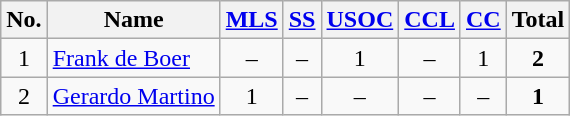<table class="wikitable" style=":center; text-align: center;">
<tr>
<th>No.</th>
<th>Name</th>
<th style=class="sortable"><a href='#'>MLS</a></th>
<th style="class="sortable"><a href='#'>SS</a></th>
<th style="class="sortable"><a href='#'>USOC</a></th>
<th style=class="sortable"><a href='#'>CCL</a></th>
<th style=class="sortable"><a href='#'>CC</a></th>
<th>Total</th>
</tr>
<tr>
<td>1</td>
<td align="left"> <a href='#'>Frank de Boer</a></td>
<td align=center>–</td>
<td align=center>–</td>
<td align=center>1</td>
<td align=center>–</td>
<td align="center">1</td>
<td align="center"><strong>2</strong></td>
</tr>
<tr>
<td>2</td>
<td align="left"> <a href='#'>Gerardo Martino</a></td>
<td align=center>1</td>
<td align=center>–</td>
<td align=center>–</td>
<td align=center>–</td>
<td align="center">–</td>
<td align="center"><strong>1</strong></td>
</tr>
</table>
